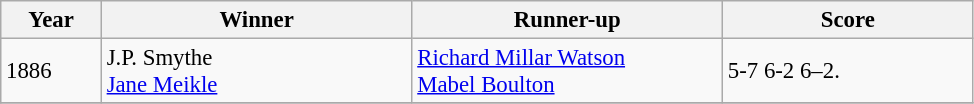<table class="wikitable" style="font-size:95%;">
<tr>
<th style="width:60px;">Year</th>
<th style="width:200px;">Winner</th>
<th style="width:200px;">Runner-up</th>
<th style="width:160px;">Score</th>
</tr>
<tr>
<td>1886</td>
<td> J.P. Smythe<br>  <a href='#'>Jane Meikle</a></td>
<td> <a href='#'>Richard Millar Watson</a><br>  <a href='#'>Mabel Boulton</a></td>
<td>5-7 6-2 6–2.</td>
</tr>
<tr>
</tr>
</table>
